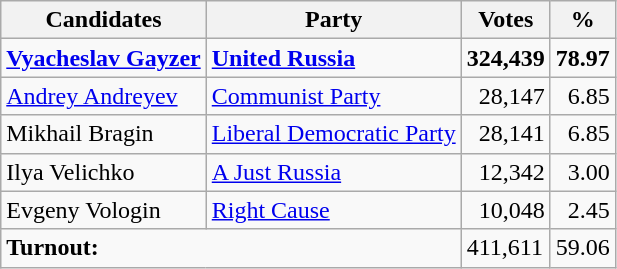<table class="wikitable sortable">
<tr>
<th>Candidates</th>
<th>Party</th>
<th>Votes</th>
<th>%</th>
</tr>
<tr>
<td><strong><a href='#'>Vyacheslav Gayzer</a></strong></td>
<td><strong><a href='#'>United Russia</a></strong></td>
<td align=right><strong>324,439</strong></td>
<td align=right><strong>78.97</strong></td>
</tr>
<tr>
<td><a href='#'>Andrey Andreyev</a></td>
<td><a href='#'>Communist Party</a></td>
<td align=right>28,147</td>
<td align=right>6.85</td>
</tr>
<tr>
<td>Mikhail Bragin</td>
<td><a href='#'>Liberal Democratic Party</a></td>
<td align=right>28,141</td>
<td align=right>6.85</td>
</tr>
<tr>
<td>Ilya Velichko</td>
<td><a href='#'>A Just Russia</a></td>
<td align=right>12,342</td>
<td align=right>3.00</td>
</tr>
<tr>
<td>Evgeny Vologin</td>
<td><a href='#'>Right Cause</a></td>
<td align=right>10,048</td>
<td align=right>2.45</td>
</tr>
<tr>
<td colspan="2"><strong>Turnout:</strong></td>
<td>411,611</td>
<td>59.06</td>
</tr>
</table>
